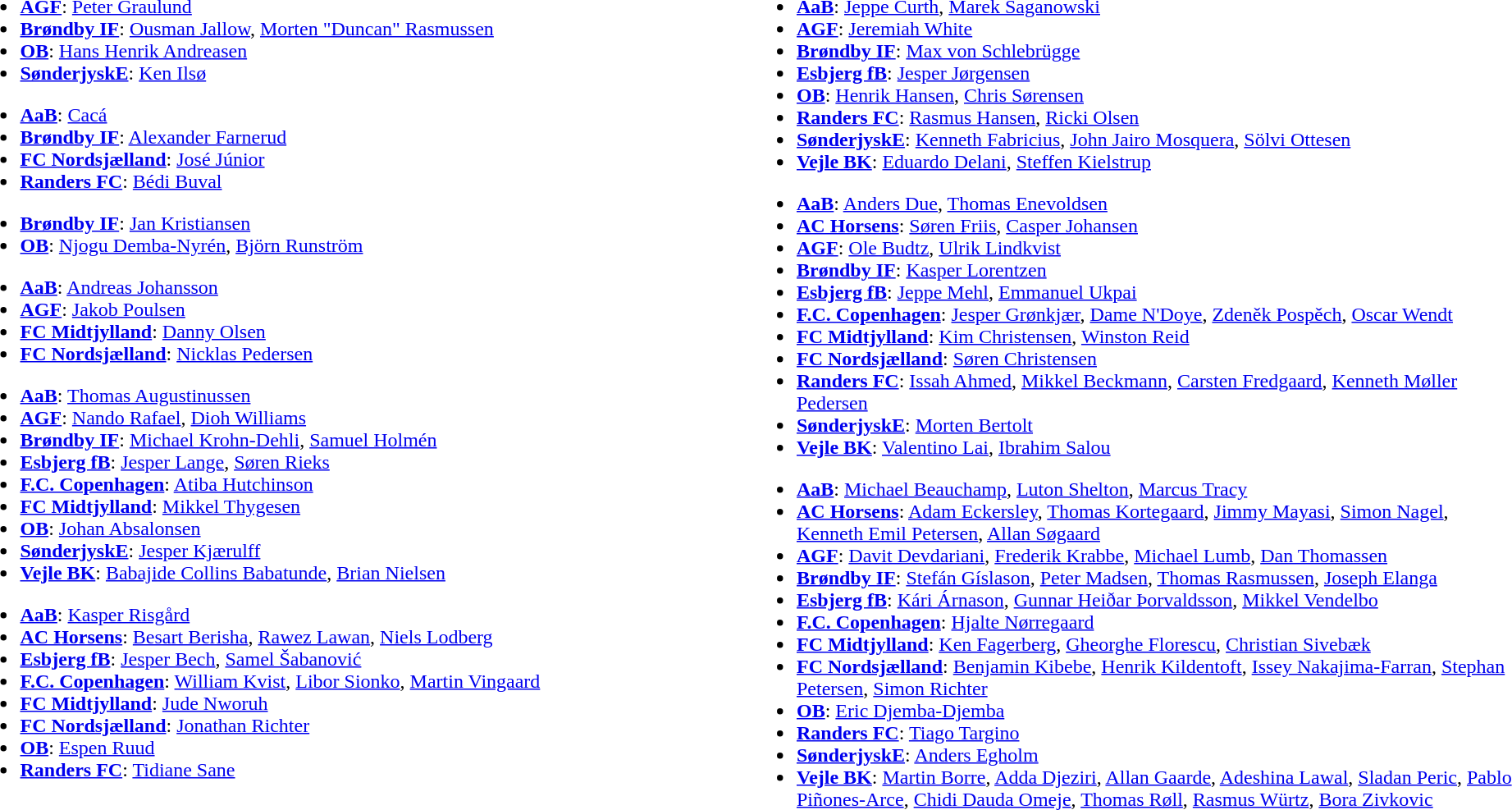<table>
<tr valign="top">
<td style="width:50%;"><br><ul><li><strong><a href='#'>AGF</a></strong>: <a href='#'>Peter Graulund</a></li><li><strong><a href='#'>Brøndby IF</a></strong>: <a href='#'>Ousman Jallow</a>, <a href='#'>Morten "Duncan" Rasmussen</a></li><li><strong><a href='#'>OB</a></strong>: <a href='#'>Hans Henrik Andreasen</a></li><li><strong><a href='#'>SønderjyskE</a></strong>: <a href='#'>Ken Ilsø</a></li></ul><ul><li><strong><a href='#'>AaB</a></strong>: <a href='#'>Cacá</a></li><li><strong><a href='#'>Brøndby IF</a></strong>: <a href='#'>Alexander Farnerud</a></li><li><strong><a href='#'>FC Nordsjælland</a></strong>: <a href='#'>José Júnior</a></li><li><strong><a href='#'>Randers FC</a></strong>: <a href='#'>Bédi Buval</a></li></ul><ul><li><strong><a href='#'>Brøndby IF</a></strong>: <a href='#'>Jan Kristiansen</a></li><li><strong><a href='#'>OB</a></strong>: <a href='#'>Njogu Demba-Nyrén</a>, <a href='#'>Björn Runström</a></li></ul><ul><li><strong><a href='#'>AaB</a></strong>: <a href='#'>Andreas Johansson</a></li><li><strong><a href='#'>AGF</a></strong>: <a href='#'>Jakob Poulsen</a></li><li><strong><a href='#'>FC Midtjylland</a></strong>: <a href='#'>Danny Olsen</a></li><li><strong><a href='#'>FC Nordsjælland</a></strong>: <a href='#'>Nicklas Pedersen</a></li></ul><ul><li><strong><a href='#'>AaB</a></strong>: <a href='#'>Thomas Augustinussen</a></li><li><strong><a href='#'>AGF</a></strong>: <a href='#'>Nando Rafael</a>, <a href='#'>Dioh Williams</a></li><li><strong><a href='#'>Brøndby IF</a></strong>: <a href='#'>Michael Krohn-Dehli</a>, <a href='#'>Samuel Holmén</a></li><li><strong><a href='#'>Esbjerg fB</a></strong>: <a href='#'>Jesper Lange</a>, <a href='#'>Søren Rieks</a></li><li><strong><a href='#'>F.C. Copenhagen</a></strong>: <a href='#'>Atiba Hutchinson</a></li><li><strong><a href='#'>FC Midtjylland</a></strong>: <a href='#'>Mikkel Thygesen</a></li><li><strong><a href='#'>OB</a></strong>: <a href='#'>Johan Absalonsen</a></li><li><strong><a href='#'>SønderjyskE</a></strong>: <a href='#'>Jesper Kjærulff</a></li><li><strong><a href='#'>Vejle BK</a></strong>: <a href='#'>Babajide Collins Babatunde</a>, <a href='#'>Brian Nielsen</a></li></ul><ul><li><strong><a href='#'>AaB</a></strong>: <a href='#'>Kasper Risgård</a></li><li><strong><a href='#'>AC Horsens</a></strong>: <a href='#'>Besart Berisha</a>, <a href='#'>Rawez Lawan</a>, <a href='#'>Niels Lodberg</a></li><li><strong><a href='#'>Esbjerg fB</a></strong>: <a href='#'>Jesper Bech</a>, <a href='#'>Samel Šabanović</a></li><li><strong><a href='#'>F.C. Copenhagen</a></strong>: <a href='#'>William Kvist</a>, <a href='#'>Libor Sionko</a>, <a href='#'>Martin Vingaard</a></li><li><strong><a href='#'>FC Midtjylland</a></strong>: <a href='#'>Jude Nworuh</a></li><li><strong><a href='#'>FC Nordsjælland</a></strong>: <a href='#'>Jonathan Richter</a></li><li><strong><a href='#'>OB</a></strong>: <a href='#'>Espen Ruud</a></li><li><strong><a href='#'>Randers FC</a></strong>: <a href='#'>Tidiane Sane</a></li></ul></td>
<td style="width:50%;"><br><ul><li><strong><a href='#'>AaB</a></strong>: <a href='#'>Jeppe Curth</a>, <a href='#'>Marek Saganowski</a></li><li><strong><a href='#'>AGF</a></strong>: <a href='#'>Jeremiah White</a></li><li><strong><a href='#'>Brøndby IF</a></strong>: <a href='#'>Max von Schlebrügge</a></li><li><strong><a href='#'>Esbjerg fB</a></strong>: <a href='#'>Jesper Jørgensen</a></li><li><strong><a href='#'>OB</a></strong>: <a href='#'>Henrik Hansen</a>, <a href='#'>Chris Sørensen</a></li><li><strong><a href='#'>Randers FC</a></strong>: <a href='#'>Rasmus Hansen</a>, <a href='#'>Ricki Olsen</a></li><li><strong><a href='#'>SønderjyskE</a></strong>: <a href='#'>Kenneth Fabricius</a>, <a href='#'>John Jairo Mosquera</a>, <a href='#'>Sölvi Ottesen</a></li><li><strong><a href='#'>Vejle BK</a></strong>: <a href='#'>Eduardo Delani</a>, <a href='#'>Steffen Kielstrup</a></li></ul><ul><li><strong><a href='#'>AaB</a></strong>: <a href='#'>Anders Due</a>, <a href='#'>Thomas Enevoldsen</a></li><li><strong><a href='#'>AC Horsens</a></strong>: <a href='#'>Søren Friis</a>, <a href='#'>Casper Johansen</a></li><li><strong><a href='#'>AGF</a></strong>: <a href='#'>Ole Budtz</a>, <a href='#'>Ulrik Lindkvist</a></li><li><strong><a href='#'>Brøndby IF</a></strong>: <a href='#'>Kasper Lorentzen</a></li><li><strong><a href='#'>Esbjerg fB</a></strong>: <a href='#'>Jeppe Mehl</a>, <a href='#'>Emmanuel Ukpai</a></li><li><strong><a href='#'>F.C. Copenhagen</a></strong>: <a href='#'>Jesper Grønkjær</a>, <a href='#'>Dame N'Doye</a>, <a href='#'>Zdeněk Pospěch</a>, <a href='#'>Oscar Wendt</a></li><li><strong><a href='#'>FC Midtjylland</a></strong>: <a href='#'>Kim Christensen</a>, <a href='#'>Winston Reid</a></li><li><strong><a href='#'>FC Nordsjælland</a></strong>: <a href='#'>Søren Christensen</a></li><li><strong><a href='#'>Randers FC</a></strong>: <a href='#'>Issah Ahmed</a>, <a href='#'>Mikkel Beckmann</a>, <a href='#'>Carsten Fredgaard</a>, <a href='#'>Kenneth Møller Pedersen</a></li><li><strong><a href='#'>SønderjyskE</a></strong>: <a href='#'>Morten Bertolt</a></li><li><strong><a href='#'>Vejle BK</a></strong>: <a href='#'>Valentino Lai</a>, <a href='#'>Ibrahim Salou</a></li></ul><ul><li><strong><a href='#'>AaB</a></strong>: <a href='#'>Michael Beauchamp</a>, <a href='#'>Luton Shelton</a>, <a href='#'>Marcus Tracy</a></li><li><strong><a href='#'>AC Horsens</a></strong>: <a href='#'>Adam Eckersley</a>, <a href='#'>Thomas Kortegaard</a>, <a href='#'>Jimmy Mayasi</a>, <a href='#'>Simon Nagel</a>, <a href='#'>Kenneth Emil Petersen</a>, <a href='#'>Allan Søgaard</a></li><li><strong><a href='#'>AGF</a></strong>: <a href='#'>Davit Devdariani</a>, <a href='#'>Frederik Krabbe</a>, <a href='#'>Michael Lumb</a>, <a href='#'>Dan Thomassen</a></li><li><strong><a href='#'>Brøndby IF</a></strong>: <a href='#'>Stefán Gíslason</a>, <a href='#'>Peter Madsen</a>, <a href='#'>Thomas Rasmussen</a>, <a href='#'>Joseph Elanga</a></li><li><strong><a href='#'>Esbjerg fB</a></strong>: <a href='#'>Kári Árnason</a>, <a href='#'>Gunnar Heiðar Þorvaldsson</a>, <a href='#'>Mikkel Vendelbo</a></li><li><strong><a href='#'>F.C. Copenhagen</a></strong>: <a href='#'>Hjalte Nørregaard</a></li><li><strong><a href='#'>FC Midtjylland</a></strong>: <a href='#'>Ken Fagerberg</a>, <a href='#'>Gheorghe Florescu</a>, <a href='#'>Christian Sivebæk</a></li><li><strong><a href='#'>FC Nordsjælland</a></strong>: <a href='#'>Benjamin Kibebe</a>, <a href='#'>Henrik Kildentoft</a>, <a href='#'>Issey Nakajima-Farran</a>, <a href='#'>Stephan Petersen</a>, <a href='#'>Simon Richter</a></li><li><strong><a href='#'>OB</a></strong>: <a href='#'>Eric Djemba-Djemba</a></li><li><strong><a href='#'>Randers FC</a></strong>: <a href='#'>Tiago Targino</a></li><li><strong><a href='#'>SønderjyskE</a></strong>: <a href='#'>Anders Egholm</a></li><li><strong><a href='#'>Vejle BK</a></strong>: <a href='#'>Martin Borre</a>, <a href='#'>Adda Djeziri</a>, <a href='#'>Allan Gaarde</a>, <a href='#'>Adeshina Lawal</a>, <a href='#'>Sladan Peric</a>, <a href='#'>Pablo Piñones-Arce</a>, <a href='#'>Chidi Dauda Omeje</a>, <a href='#'>Thomas Røll</a>, <a href='#'>Rasmus Würtz</a>, <a href='#'>Bora Zivkovic</a></li></ul></td>
</tr>
</table>
